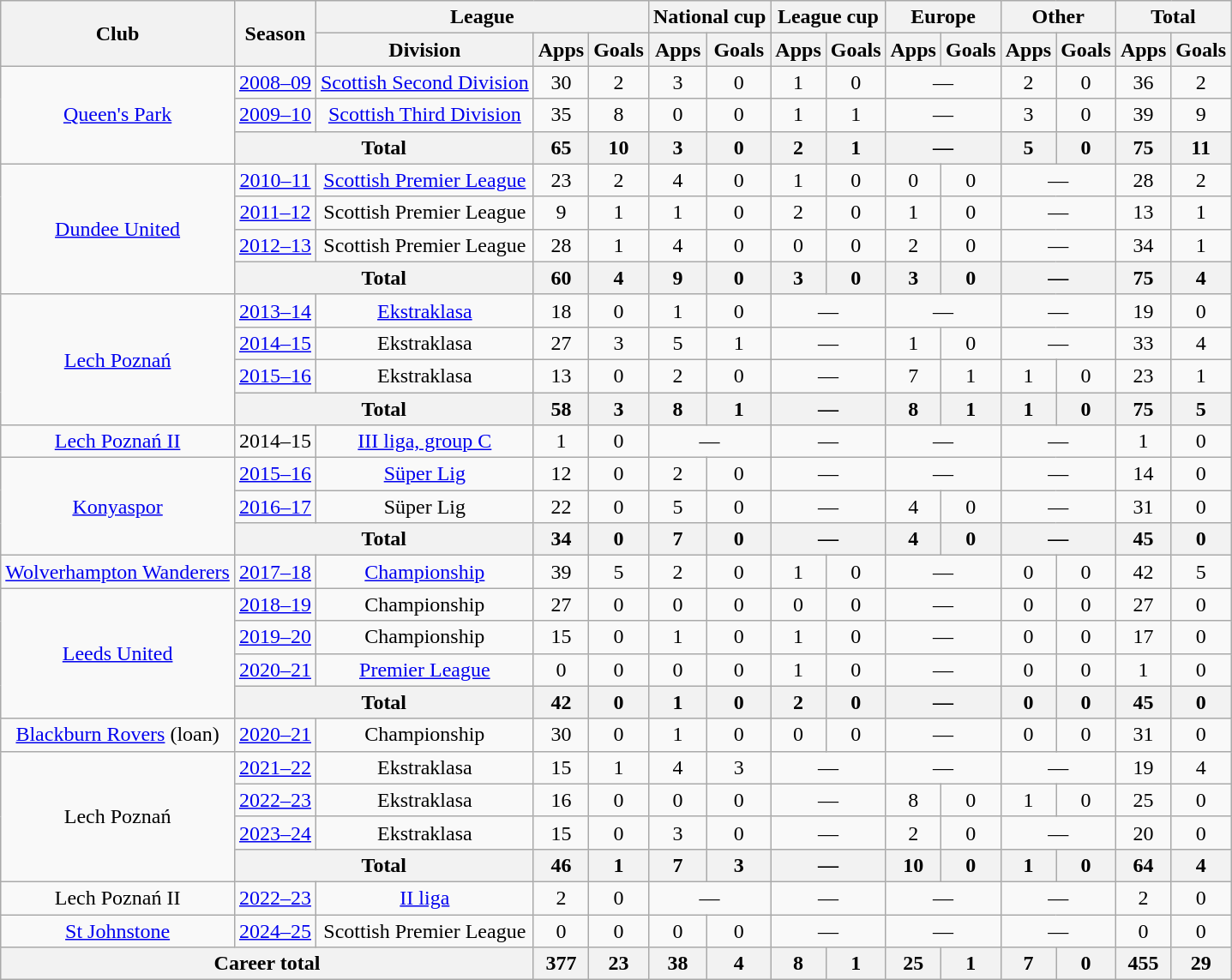<table class="wikitable" style="text-align:center">
<tr>
<th rowspan="2">Club</th>
<th rowspan="2">Season</th>
<th colspan="3">League</th>
<th colspan="2">National cup</th>
<th colspan="2">League cup</th>
<th colspan="2">Europe</th>
<th colspan="2">Other</th>
<th colspan="2">Total</th>
</tr>
<tr>
<th>Division</th>
<th>Apps</th>
<th>Goals</th>
<th>Apps</th>
<th>Goals</th>
<th>Apps</th>
<th>Goals</th>
<th>Apps</th>
<th>Goals</th>
<th>Apps</th>
<th>Goals</th>
<th>Apps</th>
<th>Goals</th>
</tr>
<tr>
<td rowspan="3"><a href='#'>Queen's Park</a></td>
<td><a href='#'>2008–09</a></td>
<td><a href='#'>Scottish Second Division</a></td>
<td>30</td>
<td>2</td>
<td>3</td>
<td>0</td>
<td>1</td>
<td>0</td>
<td colspan="2">—</td>
<td>2</td>
<td>0</td>
<td>36</td>
<td>2</td>
</tr>
<tr>
<td><a href='#'>2009–10</a></td>
<td><a href='#'>Scottish Third Division</a></td>
<td>35</td>
<td>8</td>
<td>0</td>
<td>0</td>
<td>1</td>
<td>1</td>
<td colspan="2">—</td>
<td>3</td>
<td>0</td>
<td>39</td>
<td>9</td>
</tr>
<tr>
<th colspan="2">Total</th>
<th>65</th>
<th>10</th>
<th>3</th>
<th>0</th>
<th>2</th>
<th>1</th>
<th colspan="2">—</th>
<th>5</th>
<th>0</th>
<th>75</th>
<th>11</th>
</tr>
<tr>
<td rowspan="4"><a href='#'>Dundee United</a></td>
<td><a href='#'>2010–11</a></td>
<td><a href='#'>Scottish Premier League</a></td>
<td>23</td>
<td>2</td>
<td>4</td>
<td>0</td>
<td>1</td>
<td>0</td>
<td>0</td>
<td>0</td>
<td colspan="2">—</td>
<td>28</td>
<td>2</td>
</tr>
<tr>
<td><a href='#'>2011–12</a></td>
<td>Scottish Premier League</td>
<td>9</td>
<td>1</td>
<td>1</td>
<td>0</td>
<td>2</td>
<td>0</td>
<td>1</td>
<td>0</td>
<td colspan="2">—</td>
<td>13</td>
<td>1</td>
</tr>
<tr>
<td><a href='#'>2012–13</a></td>
<td>Scottish Premier League</td>
<td>28</td>
<td>1</td>
<td>4</td>
<td>0</td>
<td>0</td>
<td>0</td>
<td>2</td>
<td>0</td>
<td colspan="2">—</td>
<td>34</td>
<td>1</td>
</tr>
<tr>
<th colspan="2">Total</th>
<th>60</th>
<th>4</th>
<th>9</th>
<th>0</th>
<th>3</th>
<th>0</th>
<th>3</th>
<th>0</th>
<th colspan="2">—</th>
<th>75</th>
<th>4</th>
</tr>
<tr>
<td rowspan="4"><a href='#'>Lech Poznań</a></td>
<td><a href='#'>2013–14</a></td>
<td><a href='#'>Ekstraklasa</a></td>
<td>18</td>
<td>0</td>
<td>1</td>
<td>0</td>
<td colspan="2">—</td>
<td colspan="2">—</td>
<td colspan="2">—</td>
<td>19</td>
<td>0</td>
</tr>
<tr>
<td><a href='#'>2014–15</a></td>
<td>Ekstraklasa</td>
<td>27</td>
<td>3</td>
<td>5</td>
<td>1</td>
<td colspan="2">—</td>
<td>1</td>
<td>0</td>
<td colspan="2">—</td>
<td>33</td>
<td>4</td>
</tr>
<tr>
<td><a href='#'>2015–16</a></td>
<td>Ekstraklasa</td>
<td>13</td>
<td>0</td>
<td>2</td>
<td>0</td>
<td colspan="2">—</td>
<td>7</td>
<td>1</td>
<td>1</td>
<td>0</td>
<td>23</td>
<td>1</td>
</tr>
<tr>
<th colspan="2">Total</th>
<th>58</th>
<th>3</th>
<th>8</th>
<th>1</th>
<th colspan="2">—</th>
<th>8</th>
<th>1</th>
<th>1</th>
<th>0</th>
<th>75</th>
<th>5</th>
</tr>
<tr>
<td><a href='#'>Lech Poznań II</a></td>
<td>2014–15</td>
<td><a href='#'>III liga, group C</a></td>
<td>1</td>
<td>0</td>
<td colspan="2">—</td>
<td colspan="2">—</td>
<td colspan="2">—</td>
<td colspan="2">—</td>
<td>1</td>
<td>0</td>
</tr>
<tr>
<td rowspan="3"><a href='#'>Konyaspor</a></td>
<td><a href='#'>2015–16</a></td>
<td><a href='#'>Süper Lig</a></td>
<td>12</td>
<td>0</td>
<td>2</td>
<td>0</td>
<td colspan="2">—</td>
<td colspan="2">—</td>
<td colspan="2">—</td>
<td>14</td>
<td>0</td>
</tr>
<tr>
<td><a href='#'>2016–17</a></td>
<td>Süper Lig</td>
<td>22</td>
<td>0</td>
<td>5</td>
<td>0</td>
<td colspan="2">—</td>
<td>4</td>
<td>0</td>
<td colspan="2">—</td>
<td>31</td>
<td>0</td>
</tr>
<tr>
<th colspan="2">Total</th>
<th>34</th>
<th>0</th>
<th>7</th>
<th>0</th>
<th colspan="2">—</th>
<th>4</th>
<th>0</th>
<th colspan="2">—</th>
<th>45</th>
<th>0</th>
</tr>
<tr>
<td><a href='#'>Wolverhampton Wanderers</a></td>
<td><a href='#'>2017–18</a></td>
<td><a href='#'>Championship</a></td>
<td>39</td>
<td>5</td>
<td>2</td>
<td>0</td>
<td>1</td>
<td>0</td>
<td colspan="2">—</td>
<td>0</td>
<td>0</td>
<td>42</td>
<td>5</td>
</tr>
<tr>
<td rowspan="4"><a href='#'>Leeds United</a></td>
<td><a href='#'>2018–19</a></td>
<td>Championship</td>
<td>27</td>
<td>0</td>
<td>0</td>
<td>0</td>
<td>0</td>
<td>0</td>
<td colspan="2">—</td>
<td>0</td>
<td>0</td>
<td>27</td>
<td>0</td>
</tr>
<tr>
<td><a href='#'>2019–20</a></td>
<td>Championship</td>
<td>15</td>
<td>0</td>
<td>1</td>
<td>0</td>
<td>1</td>
<td>0</td>
<td colspan="2">—</td>
<td>0</td>
<td>0</td>
<td>17</td>
<td>0</td>
</tr>
<tr>
<td><a href='#'>2020–21</a></td>
<td><a href='#'>Premier League</a></td>
<td>0</td>
<td>0</td>
<td>0</td>
<td>0</td>
<td>1</td>
<td>0</td>
<td colspan="2">—</td>
<td>0</td>
<td>0</td>
<td>1</td>
<td>0</td>
</tr>
<tr>
<th colspan="2">Total</th>
<th>42</th>
<th>0</th>
<th>1</th>
<th>0</th>
<th>2</th>
<th>0</th>
<th colspan="2">—</th>
<th>0</th>
<th>0</th>
<th>45</th>
<th>0</th>
</tr>
<tr>
<td><a href='#'>Blackburn Rovers</a> (loan)</td>
<td><a href='#'>2020–21</a></td>
<td>Championship</td>
<td>30</td>
<td>0</td>
<td>1</td>
<td>0</td>
<td>0</td>
<td>0</td>
<td colspan=2>—</td>
<td>0</td>
<td>0</td>
<td>31</td>
<td>0</td>
</tr>
<tr>
<td rowspan="4">Lech Poznań</td>
<td><a href='#'>2021–22</a></td>
<td>Ekstraklasa</td>
<td>15</td>
<td>1</td>
<td>4</td>
<td>3</td>
<td colspan="2">—</td>
<td colspan="2">—</td>
<td colspan="2">—</td>
<td>19</td>
<td>4</td>
</tr>
<tr>
<td><a href='#'>2022–23</a></td>
<td>Ekstraklasa</td>
<td>16</td>
<td>0</td>
<td>0</td>
<td>0</td>
<td colspan="2">—</td>
<td>8</td>
<td>0</td>
<td>1</td>
<td>0</td>
<td>25</td>
<td>0</td>
</tr>
<tr>
<td><a href='#'>2023–24</a></td>
<td>Ekstraklasa</td>
<td>15</td>
<td>0</td>
<td>3</td>
<td>0</td>
<td colspan="2">—</td>
<td>2</td>
<td>0</td>
<td colspan="2">—</td>
<td>20</td>
<td>0</td>
</tr>
<tr>
<th colspan="2">Total</th>
<th>46</th>
<th>1</th>
<th>7</th>
<th>3</th>
<th colspan="2">—</th>
<th>10</th>
<th>0</th>
<th>1</th>
<th>0</th>
<th>64</th>
<th>4</th>
</tr>
<tr>
<td>Lech Poznań II</td>
<td><a href='#'>2022–23</a></td>
<td><a href='#'>II liga</a></td>
<td>2</td>
<td>0</td>
<td colspan="2">—</td>
<td colspan="2">—</td>
<td colspan="2">—</td>
<td colspan="2">—</td>
<td>2</td>
<td>0</td>
</tr>
<tr>
<td><a href='#'>St Johnstone</a></td>
<td><a href='#'>2024–25</a></td>
<td>Scottish Premier League</td>
<td>0</td>
<td>0</td>
<td>0</td>
<td>0</td>
<td colspan="2">—</td>
<td colspan="2">—</td>
<td colspan="2">—</td>
<td>0</td>
<td>0</td>
</tr>
<tr>
<th colspan="3">Career total</th>
<th>377</th>
<th>23</th>
<th>38</th>
<th>4</th>
<th>8</th>
<th>1</th>
<th>25</th>
<th>1</th>
<th>7</th>
<th>0</th>
<th>455</th>
<th>29</th>
</tr>
</table>
